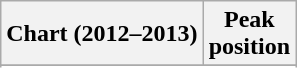<table class="wikitable plainrowheaders" style="text-align:center">
<tr>
<th>Chart (2012–2013)</th>
<th>Peak<br>position</th>
</tr>
<tr>
</tr>
<tr>
</tr>
</table>
